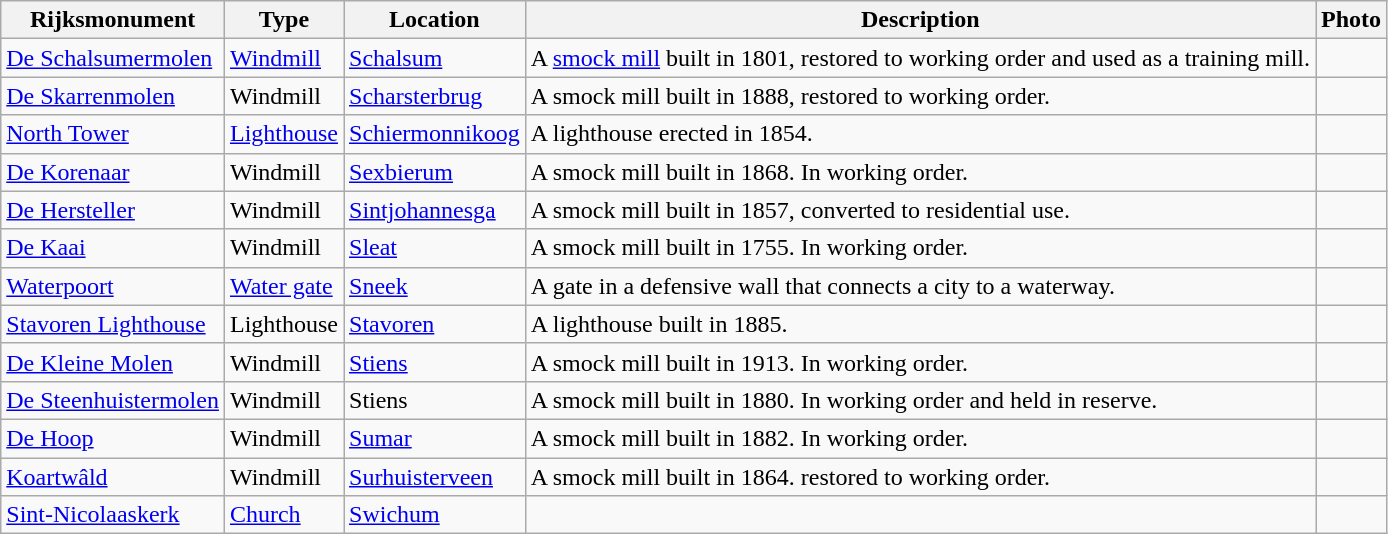<table class="wikitable">
<tr>
<th>Rijksmonument</th>
<th>Type</th>
<th>Location</th>
<th>Description</th>
<th>Photo</th>
</tr>
<tr>
<td><a href='#'>De Schalsumermolen</a><br></td>
<td><a href='#'>Windmill</a></td>
<td><a href='#'>Schalsum</a></td>
<td>A <a href='#'>smock mill</a> built in 1801, restored to working order and used as a training mill.</td>
<td></td>
</tr>
<tr>
<td><a href='#'>De Skarrenmolen</a><br></td>
<td>Windmill</td>
<td><a href='#'>Scharsterbrug</a></td>
<td>A smock mill built in 1888, restored to working order.</td>
<td></td>
</tr>
<tr>
<td><a href='#'>North Tower</a><br></td>
<td><a href='#'>Lighthouse</a></td>
<td><a href='#'>Schiermonnikoog</a></td>
<td>A lighthouse erected in 1854.</td>
<td></td>
</tr>
<tr>
<td><a href='#'>De Korenaar</a><br></td>
<td>Windmill</td>
<td><a href='#'>Sexbierum</a></td>
<td>A smock mill built in 1868. In working order.</td>
<td></td>
</tr>
<tr>
<td><a href='#'>De Hersteller</a><br></td>
<td>Windmill</td>
<td><a href='#'>Sintjohannesga</a></td>
<td>A smock mill built in 1857, converted to residential use.</td>
<td></td>
</tr>
<tr>
<td><a href='#'>De Kaai</a><br></td>
<td>Windmill</td>
<td><a href='#'>Sleat</a></td>
<td>A smock mill built in 1755. In working order.</td>
<td></td>
</tr>
<tr>
<td><a href='#'>Waterpoort</a><br></td>
<td><a href='#'>Water gate</a></td>
<td><a href='#'>Sneek</a></td>
<td>A gate in a defensive wall that connects a city to a waterway.</td>
<td></td>
</tr>
<tr>
<td><a href='#'>Stavoren Lighthouse</a><br></td>
<td>Lighthouse</td>
<td><a href='#'>Stavoren</a></td>
<td>A lighthouse built in 1885.</td>
<td></td>
</tr>
<tr>
<td><a href='#'>De Kleine Molen</a><br></td>
<td>Windmill</td>
<td><a href='#'>Stiens</a></td>
<td>A smock mill built in 1913. In working order.</td>
<td></td>
</tr>
<tr>
<td><a href='#'>De Steenhuistermolen</a><br></td>
<td>Windmill</td>
<td>Stiens</td>
<td>A smock mill built in 1880. In working order and held in reserve.</td>
<td></td>
</tr>
<tr>
<td><a href='#'>De Hoop</a><br></td>
<td>Windmill</td>
<td><a href='#'>Sumar</a></td>
<td>A smock mill built in 1882. In working order.</td>
<td></td>
</tr>
<tr>
<td><a href='#'>Koartwâld</a><br></td>
<td>Windmill</td>
<td><a href='#'>Surhuisterveen</a></td>
<td>A smock mill built in 1864. restored to working order.</td>
<td></td>
</tr>
<tr>
<td><a href='#'>Sint-Nicolaaskerk</a><br></td>
<td><a href='#'>Church</a></td>
<td><a href='#'>Swichum</a></td>
<td></td>
<td></td>
</tr>
</table>
